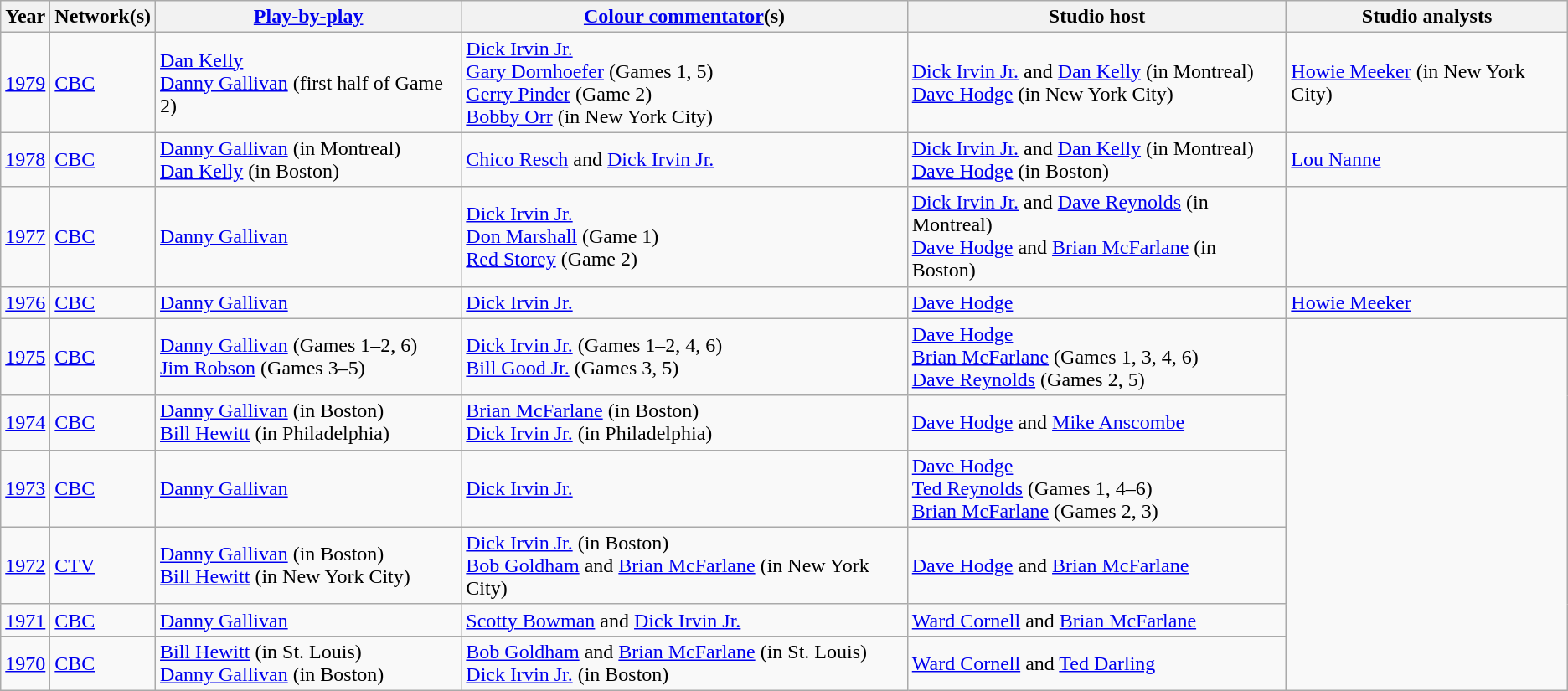<table class="wikitable">
<tr>
<th>Year</th>
<th>Network(s)</th>
<th><a href='#'>Play-by-play</a></th>
<th><a href='#'>Colour commentator</a>(s)</th>
<th>Studio host</th>
<th>Studio analysts</th>
</tr>
<tr>
<td><a href='#'>1979</a></td>
<td><a href='#'>CBC</a></td>
<td><a href='#'>Dan Kelly</a><br><a href='#'>Danny Gallivan</a> (first half of Game 2)</td>
<td><a href='#'>Dick Irvin Jr.</a><br><a href='#'>Gary Dornhoefer</a> (Games 1, 5)<br><a href='#'>Gerry Pinder</a> (Game 2)<br><a href='#'>Bobby Orr</a> (in New York City)</td>
<td><a href='#'>Dick Irvin Jr.</a> and <a href='#'>Dan Kelly</a> (in Montreal)<br><a href='#'>Dave Hodge</a> (in New York City)</td>
<td><a href='#'>Howie Meeker</a> (in New York City)</td>
</tr>
<tr>
<td><a href='#'>1978</a></td>
<td><a href='#'>CBC</a></td>
<td><a href='#'>Danny Gallivan</a> (in Montreal)<br><a href='#'>Dan Kelly</a> (in Boston)</td>
<td><a href='#'>Chico Resch</a> and <a href='#'>Dick Irvin Jr.</a></td>
<td><a href='#'>Dick Irvin Jr.</a> and <a href='#'>Dan Kelly</a> (in Montreal)<br><a href='#'>Dave Hodge</a> (in Boston)</td>
<td><a href='#'>Lou Nanne</a></td>
</tr>
<tr>
<td><a href='#'>1977</a></td>
<td><a href='#'>CBC</a></td>
<td><a href='#'>Danny Gallivan</a></td>
<td><a href='#'>Dick Irvin Jr.</a><br><a href='#'>Don Marshall</a> (Game 1)<br><a href='#'>Red Storey</a> (Game 2)</td>
<td><a href='#'>Dick Irvin Jr.</a> and <a href='#'>Dave Reynolds</a> (in Montreal)<br><a href='#'>Dave Hodge</a> and <a href='#'>Brian McFarlane</a> (in Boston)</td>
</tr>
<tr>
<td><a href='#'>1976</a></td>
<td><a href='#'>CBC</a></td>
<td><a href='#'>Danny Gallivan</a></td>
<td><a href='#'>Dick Irvin Jr.</a></td>
<td><a href='#'>Dave Hodge</a></td>
<td><a href='#'>Howie Meeker</a></td>
</tr>
<tr>
<td><a href='#'>1975</a></td>
<td><a href='#'>CBC</a></td>
<td><a href='#'>Danny Gallivan</a> (Games 1–2, 6)<br><a href='#'>Jim Robson</a> (Games 3–5)</td>
<td><a href='#'>Dick Irvin Jr.</a> (Games 1–2, 4, 6)<br><a href='#'>Bill Good Jr.</a> (Games 3, 5)</td>
<td><a href='#'>Dave Hodge</a><br><a href='#'>Brian McFarlane</a> (Games 1, 3, 4, 6)<br><a href='#'>Dave Reynolds</a> (Games 2, 5)</td>
</tr>
<tr>
<td><a href='#'>1974</a></td>
<td><a href='#'>CBC</a></td>
<td><a href='#'>Danny Gallivan</a> (in Boston)<br><a href='#'>Bill Hewitt</a> (in Philadelphia)</td>
<td><a href='#'>Brian McFarlane</a> (in Boston)<br><a href='#'>Dick Irvin Jr.</a> (in Philadelphia)</td>
<td><a href='#'>Dave Hodge</a> and <a href='#'>Mike Anscombe</a></td>
</tr>
<tr>
<td><a href='#'>1973</a></td>
<td><a href='#'>CBC</a></td>
<td><a href='#'>Danny Gallivan</a></td>
<td><a href='#'>Dick Irvin Jr.</a></td>
<td><a href='#'>Dave Hodge</a><br><a href='#'>Ted Reynolds</a> (Games 1, 4–6)<br><a href='#'>Brian McFarlane</a> (Games 2, 3)</td>
</tr>
<tr>
<td><a href='#'>1972</a></td>
<td><a href='#'>CTV</a></td>
<td><a href='#'>Danny Gallivan</a> (in Boston)<br><a href='#'>Bill Hewitt</a> (in New York City)</td>
<td><a href='#'>Dick Irvin Jr.</a> (in Boston)<br><a href='#'>Bob Goldham</a> and <a href='#'>Brian McFarlane</a> (in New York City)</td>
<td><a href='#'>Dave Hodge</a> and <a href='#'>Brian McFarlane</a></td>
</tr>
<tr>
<td><a href='#'>1971</a></td>
<td><a href='#'>CBC</a></td>
<td><a href='#'>Danny Gallivan</a></td>
<td><a href='#'>Scotty Bowman</a> and <a href='#'>Dick Irvin Jr.</a></td>
<td><a href='#'>Ward Cornell</a> and <a href='#'>Brian McFarlane</a></td>
</tr>
<tr>
<td><a href='#'>1970</a></td>
<td><a href='#'>CBC</a></td>
<td><a href='#'>Bill Hewitt</a> (in St. Louis)<br><a href='#'>Danny Gallivan</a> (in Boston)</td>
<td><a href='#'>Bob Goldham</a> and <a href='#'>Brian McFarlane</a> (in St. Louis)<br><a href='#'>Dick Irvin Jr.</a> (in Boston)</td>
<td><a href='#'>Ward Cornell</a> and <a href='#'>Ted Darling</a></td>
</tr>
</table>
